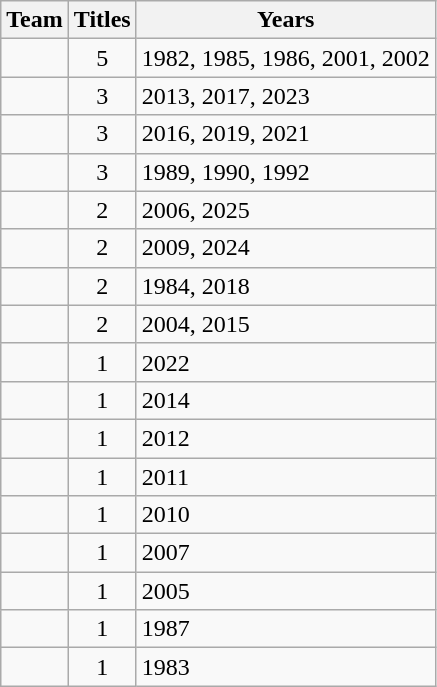<table class="wikitable sortable" style="text-align:center">
<tr>
<th>Team</th>
<th>Titles</th>
<th>Years</th>
</tr>
<tr>
<td style=><strong></strong></td>
<td>5</td>
<td align="left">1982, 1985, 1986, 2001, 2002</td>
</tr>
<tr>
<td style=><strong></strong></td>
<td>3</td>
<td align="left">2013, 2017, 2023</td>
</tr>
<tr>
<td style=><strong></strong></td>
<td>3</td>
<td align="left">2016, 2019, 2021</td>
</tr>
<tr>
<td style=><strong></strong></td>
<td>3</td>
<td align="left">1989, 1990, 1992</td>
</tr>
<tr>
<td style=><strong></strong></td>
<td>2</td>
<td align="left">2006, 2025</td>
</tr>
<tr>
<td style=><strong></strong></td>
<td>2</td>
<td align="left">2009, 2024</td>
</tr>
<tr>
<td style=><strong></strong></td>
<td>2</td>
<td align="left">1984, 2018</td>
</tr>
<tr>
<td style=><strong></strong></td>
<td>2</td>
<td align="left">2004, 2015</td>
</tr>
<tr>
<td style=><strong></strong></td>
<td>1</td>
<td align="left">2022</td>
</tr>
<tr>
<td style=><strong></strong></td>
<td>1</td>
<td align="left">2014</td>
</tr>
<tr>
<td style=><strong></strong></td>
<td>1</td>
<td align="left">2012</td>
</tr>
<tr>
<td style=><strong></strong></td>
<td>1</td>
<td align="left">2011</td>
</tr>
<tr>
<td style=><strong></strong></td>
<td>1</td>
<td align="left">2010</td>
</tr>
<tr>
<td style=><strong></strong></td>
<td>1</td>
<td align="left">2007</td>
</tr>
<tr>
<td style=><strong></strong></td>
<td>1</td>
<td align="left">2005</td>
</tr>
<tr>
<td style=><strong></strong></td>
<td>1</td>
<td align="left">1987</td>
</tr>
<tr>
<td style=><strong></strong></td>
<td>1</td>
<td align="left">1983</td>
</tr>
</table>
